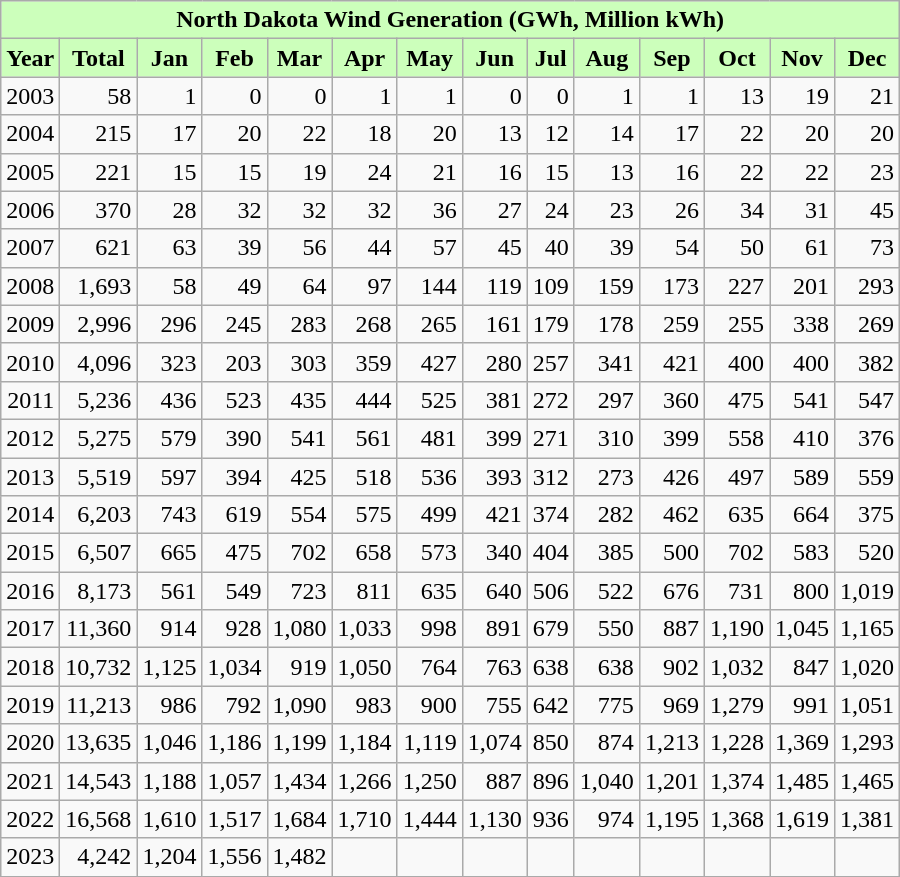<table class="wikitable" style="text-align:right;">
<tr>
<th colspan="14" style="background:#cfb;">North Dakota Wind Generation (GWh, Million kWh)</th>
</tr>
<tr>
<th style="background:#cfb;">Year</th>
<th style="background:#cfb;">Total</th>
<th style="background:#cfb;">Jan</th>
<th style="background:#cfb;">Feb</th>
<th style="background:#cfb;">Mar</th>
<th style="background:#cfb;">Apr</th>
<th style="background:#cfb;">May</th>
<th style="background:#cfb;">Jun</th>
<th style="background:#cfb;">Jul</th>
<th style="background:#cfb;">Aug</th>
<th style="background:#cfb;">Sep</th>
<th style="background:#cfb;">Oct</th>
<th style="background:#cfb;">Nov</th>
<th style="background:#cfb;">Dec</th>
</tr>
<tr>
<td>2003</td>
<td>58</td>
<td>1</td>
<td>0</td>
<td>0</td>
<td>1</td>
<td>1</td>
<td>0</td>
<td>0</td>
<td>1</td>
<td>1</td>
<td>13</td>
<td>19</td>
<td>21</td>
</tr>
<tr>
<td>2004</td>
<td>215</td>
<td>17</td>
<td>20</td>
<td>22</td>
<td>18</td>
<td>20</td>
<td>13</td>
<td>12</td>
<td>14</td>
<td>17</td>
<td>22</td>
<td>20</td>
<td>20</td>
</tr>
<tr>
<td>2005</td>
<td>221</td>
<td>15</td>
<td>15</td>
<td>19</td>
<td>24</td>
<td>21</td>
<td>16</td>
<td>15</td>
<td>13</td>
<td>16</td>
<td>22</td>
<td>22</td>
<td>23</td>
</tr>
<tr>
<td>2006</td>
<td>370</td>
<td>28</td>
<td>32</td>
<td>32</td>
<td>32</td>
<td>36</td>
<td>27</td>
<td>24</td>
<td>23</td>
<td>26</td>
<td>34</td>
<td>31</td>
<td>45</td>
</tr>
<tr>
<td>2007</td>
<td>621</td>
<td>63</td>
<td>39</td>
<td>56</td>
<td>44</td>
<td>57</td>
<td>45</td>
<td>40</td>
<td>39</td>
<td>54</td>
<td>50</td>
<td>61</td>
<td>73</td>
</tr>
<tr>
<td>2008</td>
<td>1,693</td>
<td>58</td>
<td>49</td>
<td>64</td>
<td>97</td>
<td>144</td>
<td>119</td>
<td>109</td>
<td>159</td>
<td>173</td>
<td>227</td>
<td>201</td>
<td>293</td>
</tr>
<tr>
<td>2009</td>
<td>2,996</td>
<td>296</td>
<td>245</td>
<td>283</td>
<td>268</td>
<td>265</td>
<td>161</td>
<td>179</td>
<td>178</td>
<td>259</td>
<td>255</td>
<td>338</td>
<td>269</td>
</tr>
<tr>
<td>2010</td>
<td>4,096</td>
<td>323</td>
<td>203</td>
<td>303</td>
<td>359</td>
<td>427</td>
<td>280</td>
<td>257</td>
<td>341</td>
<td>421</td>
<td>400</td>
<td>400</td>
<td>382</td>
</tr>
<tr>
<td>2011</td>
<td>5,236</td>
<td>436</td>
<td>523</td>
<td>435</td>
<td>444</td>
<td>525</td>
<td>381</td>
<td>272</td>
<td>297</td>
<td>360</td>
<td>475</td>
<td>541</td>
<td>547</td>
</tr>
<tr>
<td>2012</td>
<td>5,275</td>
<td>579</td>
<td>390</td>
<td>541</td>
<td>561</td>
<td>481</td>
<td>399</td>
<td>271</td>
<td>310</td>
<td>399</td>
<td>558</td>
<td>410</td>
<td>376</td>
</tr>
<tr>
<td>2013</td>
<td>5,519</td>
<td>597</td>
<td>394</td>
<td>425</td>
<td>518</td>
<td>536</td>
<td>393</td>
<td>312</td>
<td>273</td>
<td>426</td>
<td>497</td>
<td>589</td>
<td>559</td>
</tr>
<tr>
<td>2014</td>
<td>6,203</td>
<td>743</td>
<td>619</td>
<td>554</td>
<td>575</td>
<td>499</td>
<td>421</td>
<td>374</td>
<td>282</td>
<td>462</td>
<td>635</td>
<td>664</td>
<td>375</td>
</tr>
<tr>
<td>2015</td>
<td>6,507</td>
<td>665</td>
<td>475</td>
<td>702</td>
<td>658</td>
<td>573</td>
<td>340</td>
<td>404</td>
<td>385</td>
<td>500</td>
<td>702</td>
<td>583</td>
<td>520</td>
</tr>
<tr>
<td>2016</td>
<td>8,173</td>
<td>561</td>
<td>549</td>
<td>723</td>
<td>811</td>
<td>635</td>
<td>640</td>
<td>506</td>
<td>522</td>
<td>676</td>
<td>731</td>
<td>800</td>
<td>1,019</td>
</tr>
<tr>
<td>2017</td>
<td>11,360</td>
<td>914</td>
<td>928</td>
<td>1,080</td>
<td>1,033</td>
<td>998</td>
<td>891</td>
<td>679</td>
<td>550</td>
<td>887</td>
<td>1,190</td>
<td>1,045</td>
<td>1,165</td>
</tr>
<tr>
<td>2018</td>
<td>10,732</td>
<td>1,125</td>
<td>1,034</td>
<td>919</td>
<td>1,050</td>
<td>764</td>
<td>763</td>
<td>638</td>
<td>638</td>
<td>902</td>
<td>1,032</td>
<td>847</td>
<td>1,020</td>
</tr>
<tr>
<td>2019</td>
<td>11,213</td>
<td>986</td>
<td>792</td>
<td>1,090</td>
<td>983</td>
<td>900</td>
<td>755</td>
<td>642</td>
<td>775</td>
<td>969</td>
<td>1,279</td>
<td>991</td>
<td>1,051</td>
</tr>
<tr>
<td>2020</td>
<td>13,635</td>
<td>1,046</td>
<td>1,186</td>
<td>1,199</td>
<td>1,184</td>
<td>1,119</td>
<td>1,074</td>
<td>850</td>
<td>874</td>
<td>1,213</td>
<td>1,228</td>
<td>1,369</td>
<td>1,293</td>
</tr>
<tr>
<td>2021</td>
<td>14,543</td>
<td>1,188</td>
<td>1,057</td>
<td>1,434</td>
<td>1,266</td>
<td>1,250</td>
<td>887</td>
<td>896</td>
<td>1,040</td>
<td>1,201</td>
<td>1,374</td>
<td>1,485</td>
<td>1,465</td>
</tr>
<tr>
<td>2022</td>
<td>16,568</td>
<td>1,610</td>
<td>1,517</td>
<td>1,684</td>
<td>1,710</td>
<td>1,444</td>
<td>1,130</td>
<td>936</td>
<td>974</td>
<td>1,195</td>
<td>1,368</td>
<td>1,619</td>
<td>1,381</td>
</tr>
<tr>
<td>2023</td>
<td>4,242</td>
<td>1,204</td>
<td>1,556</td>
<td>1,482</td>
<td></td>
<td></td>
<td></td>
<td></td>
<td></td>
<td></td>
<td></td>
<td></td>
<td></td>
</tr>
<tr>
</tr>
</table>
